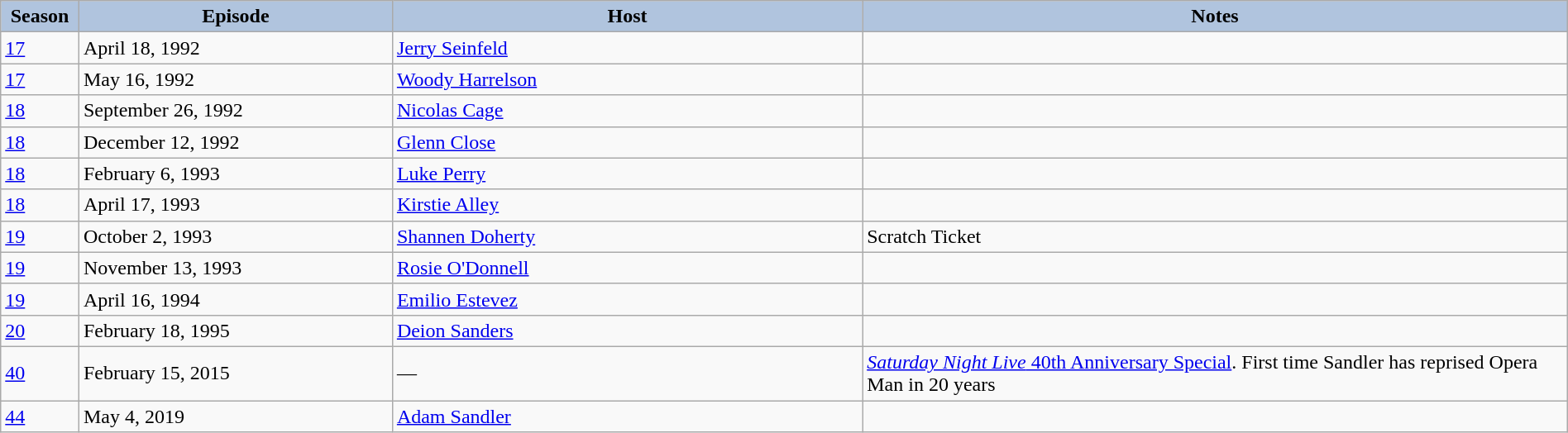<table class="wikitable" style="width:100%;">
<tr>
<th style="background:#B0C4DE;" width="5%">Season</th>
<th style="background:#B0C4DE;" width="20%">Episode</th>
<th style="background:#B0C4DE;" width="30%">Host</th>
<th style="background:#B0C4DE;" width="45%">Notes</th>
</tr>
<tr>
<td><a href='#'>17</a></td>
<td>April 18, 1992</td>
<td><a href='#'>Jerry Seinfeld</a></td>
<td></td>
</tr>
<tr>
<td><a href='#'>17</a></td>
<td>May 16, 1992</td>
<td><a href='#'>Woody Harrelson</a></td>
<td></td>
</tr>
<tr>
<td><a href='#'>18</a></td>
<td>September 26, 1992</td>
<td><a href='#'>Nicolas Cage</a></td>
<td></td>
</tr>
<tr>
<td><a href='#'>18</a></td>
<td>December 12, 1992</td>
<td><a href='#'>Glenn Close</a></td>
<td></td>
</tr>
<tr>
<td><a href='#'>18</a></td>
<td>February 6, 1993</td>
<td><a href='#'>Luke Perry</a></td>
<td></td>
</tr>
<tr>
<td><a href='#'>18</a></td>
<td>April 17, 1993</td>
<td><a href='#'>Kirstie Alley</a></td>
<td></td>
</tr>
<tr>
<td><a href='#'>19</a></td>
<td>October 2, 1993</td>
<td><a href='#'>Shannen Doherty</a></td>
<td>Scratch Ticket</td>
</tr>
<tr>
<td><a href='#'>19</a></td>
<td>November 13, 1993</td>
<td><a href='#'>Rosie O'Donnell</a></td>
<td></td>
</tr>
<tr>
<td><a href='#'>19</a></td>
<td>April 16, 1994</td>
<td><a href='#'>Emilio Estevez</a></td>
<td></td>
</tr>
<tr>
<td><a href='#'>20</a></td>
<td>February 18, 1995</td>
<td><a href='#'>Deion Sanders</a></td>
<td></td>
</tr>
<tr>
<td><a href='#'>40</a></td>
<td>February 15, 2015</td>
<td>—</td>
<td><a href='#'><em>Saturday Night Live</em> 40th Anniversary Special</a>. First time Sandler has reprised Opera Man in 20 years</td>
</tr>
<tr>
<td><a href='#'>44</a></td>
<td>May 4, 2019</td>
<td><a href='#'>Adam Sandler</a></td>
<td></td>
</tr>
</table>
